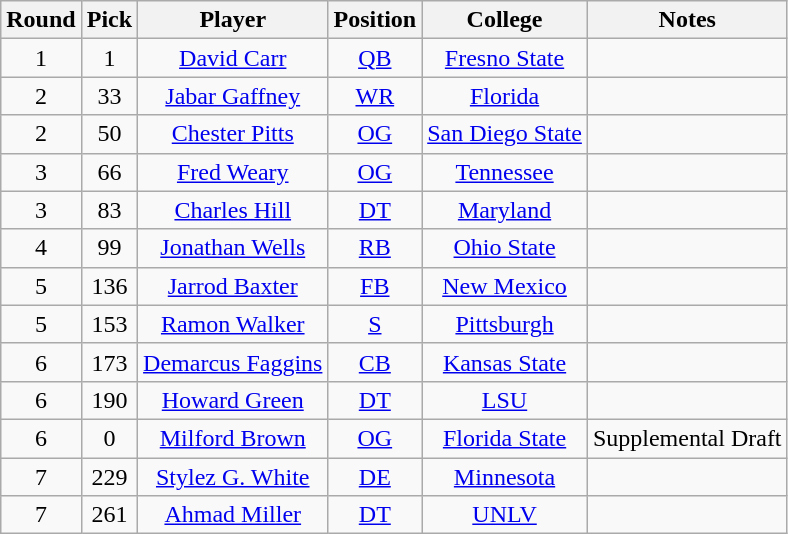<table class="wikitable" style="text-align:center">
<tr>
<th>Round</th>
<th>Pick</th>
<th>Player</th>
<th>Position</th>
<th>College</th>
<th>Notes</th>
</tr>
<tr>
<td>1</td>
<td>1</td>
<td><a href='#'>David Carr</a></td>
<td><a href='#'>QB</a></td>
<td><a href='#'>Fresno State</a></td>
<td></td>
</tr>
<tr>
<td>2</td>
<td>33</td>
<td><a href='#'>Jabar Gaffney</a></td>
<td><a href='#'>WR</a></td>
<td><a href='#'>Florida</a></td>
<td></td>
</tr>
<tr>
<td>2</td>
<td>50</td>
<td><a href='#'>Chester Pitts</a></td>
<td><a href='#'>OG</a></td>
<td><a href='#'>San Diego State</a></td>
<td></td>
</tr>
<tr>
<td>3</td>
<td>66</td>
<td><a href='#'>Fred Weary</a></td>
<td><a href='#'>OG</a></td>
<td><a href='#'>Tennessee</a></td>
<td></td>
</tr>
<tr>
<td>3</td>
<td>83</td>
<td><a href='#'>Charles Hill</a></td>
<td><a href='#'>DT</a></td>
<td><a href='#'>Maryland</a></td>
<td></td>
</tr>
<tr>
<td>4</td>
<td>99</td>
<td><a href='#'>Jonathan Wells</a></td>
<td><a href='#'>RB</a></td>
<td><a href='#'>Ohio State</a></td>
<td></td>
</tr>
<tr>
<td>5</td>
<td>136</td>
<td><a href='#'>Jarrod Baxter</a></td>
<td><a href='#'>FB</a></td>
<td><a href='#'>New Mexico</a></td>
<td></td>
</tr>
<tr>
<td>5</td>
<td>153</td>
<td><a href='#'>Ramon Walker</a></td>
<td><a href='#'>S</a></td>
<td><a href='#'>Pittsburgh</a></td>
<td></td>
</tr>
<tr>
<td>6</td>
<td>173</td>
<td><a href='#'>Demarcus Faggins</a></td>
<td><a href='#'>CB</a></td>
<td><a href='#'>Kansas State</a></td>
<td></td>
</tr>
<tr>
<td>6</td>
<td>190</td>
<td><a href='#'>Howard Green</a></td>
<td><a href='#'>DT</a></td>
<td><a href='#'>LSU</a></td>
<td></td>
</tr>
<tr>
<td>6</td>
<td>0</td>
<td><a href='#'>Milford Brown</a></td>
<td><a href='#'>OG</a></td>
<td><a href='#'>Florida State</a></td>
<td>Supplemental Draft</td>
</tr>
<tr>
<td>7</td>
<td>229</td>
<td><a href='#'>Stylez G. White</a></td>
<td><a href='#'>DE</a></td>
<td><a href='#'>Minnesota</a></td>
<td></td>
</tr>
<tr>
<td>7</td>
<td>261</td>
<td><a href='#'>Ahmad Miller</a></td>
<td><a href='#'>DT</a></td>
<td><a href='#'>UNLV</a></td>
<td></td>
</tr>
</table>
